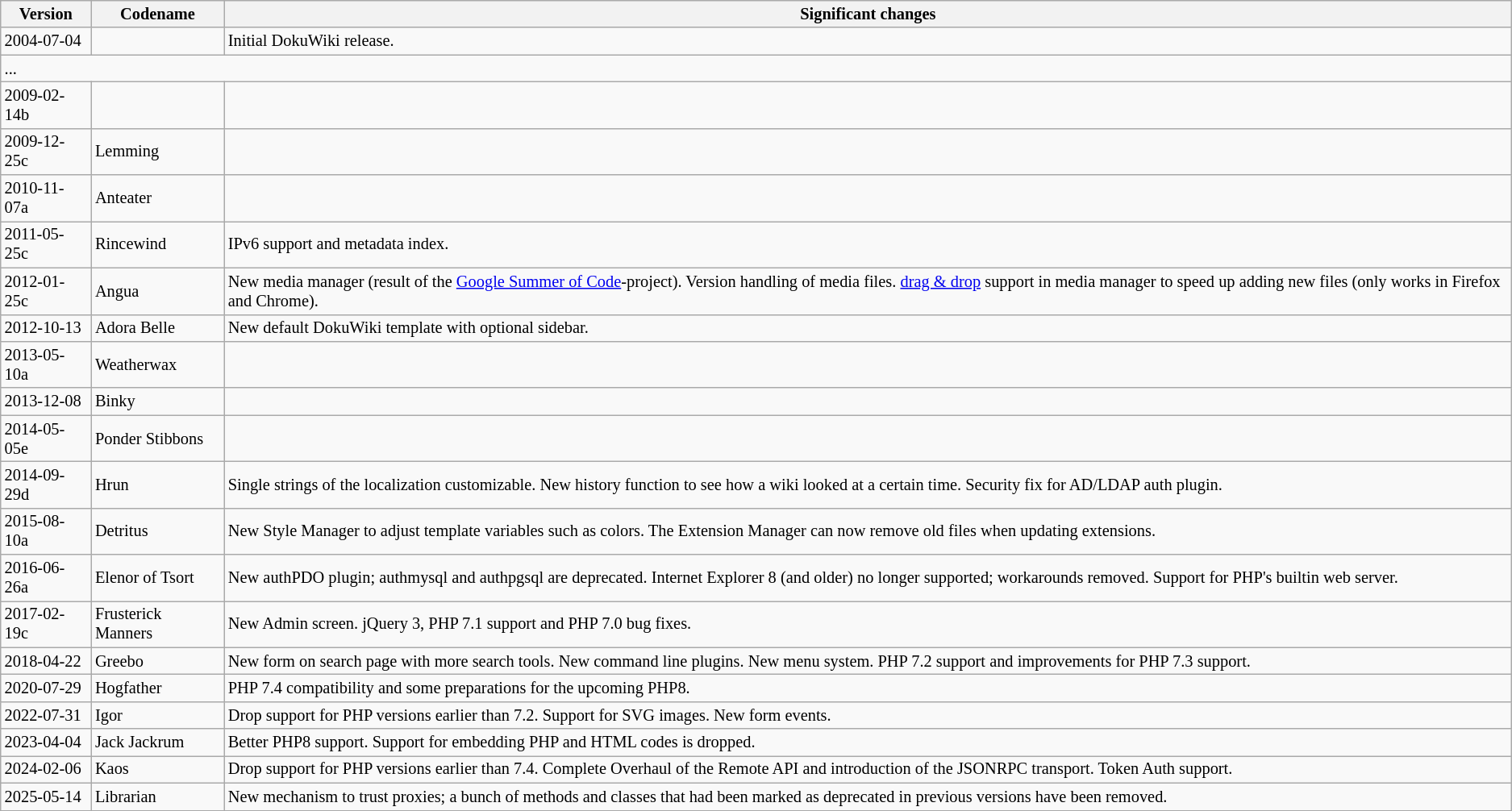<table class="wikitable" style="font-size: 85%; text-align: left;">
<tr>
<th>Version</th>
<th>Codename</th>
<th>Significant changes</th>
</tr>
<tr>
<td>2004-07-04</td>
<td></td>
<td>Initial DokuWiki release.</td>
</tr>
<tr>
<td colspan=3>...</td>
</tr>
<tr>
<td>2009-02-14b</td>
<td></td>
<td></td>
</tr>
<tr>
<td>2009-12-25c</td>
<td>Lemming</td>
<td></td>
</tr>
<tr>
<td>2010-11-07a</td>
<td>Anteater</td>
<td></td>
</tr>
<tr>
<td>2011-05-25c</td>
<td>Rincewind</td>
<td>IPv6 support and metadata index.</td>
</tr>
<tr>
<td>2012-01-25c</td>
<td>Angua</td>
<td>New media manager (result of the <a href='#'>Google Summer of Code</a>-project). Version handling of media files. <a href='#'>drag & drop</a> support in media manager to speed up adding new files (only works in Firefox and Chrome).</td>
</tr>
<tr>
<td>2012-10-13</td>
<td>Adora Belle</td>
<td>New default DokuWiki template with optional sidebar.</td>
</tr>
<tr>
<td>2013-05-10a</td>
<td>Weatherwax</td>
<td></td>
</tr>
<tr>
<td>2013-12-08</td>
<td>Binky</td>
<td></td>
</tr>
<tr>
<td>2014-05-05e</td>
<td>Ponder Stibbons</td>
<td></td>
</tr>
<tr>
<td>2014-09-29d</td>
<td>Hrun</td>
<td>Single strings of the localization customizable. New history function to see how a wiki looked at a certain time. Security fix for AD/LDAP auth plugin.</td>
</tr>
<tr>
<td>2015-08-10a</td>
<td>Detritus</td>
<td>New Style Manager to adjust template variables such as colors. The Extension Manager can now remove old files when updating extensions.</td>
</tr>
<tr>
<td>2016-06-26a</td>
<td>Elenor of Tsort</td>
<td>New authPDO plugin; authmysql and authpgsql are deprecated. Internet Explorer 8 (and older) no longer supported; workarounds removed. Support for PHP's builtin web server.</td>
</tr>
<tr>
<td>2017-02-19c</td>
<td>Frusterick Manners</td>
<td>New Admin screen. jQuery 3, PHP 7.1 support and PHP 7.0 bug fixes.</td>
</tr>
<tr>
<td>2018-04-22</td>
<td>Greebo</td>
<td>New form on search page with more search tools. New command line plugins. New menu system. PHP 7.2 support and improvements for PHP 7.3 support.</td>
</tr>
<tr>
<td>2020-07-29</td>
<td>Hogfather</td>
<td>PHP 7.4 compatibility and some preparations for the upcoming PHP8.</td>
</tr>
<tr>
<td>2022-07-31</td>
<td>Igor</td>
<td>Drop support for PHP versions earlier than 7.2. Support for SVG images. New form events.</td>
</tr>
<tr>
<td>2023-04-04</td>
<td>Jack Jackrum</td>
<td>Better PHP8 support. Support for embedding PHP and HTML codes is dropped.</td>
</tr>
<tr>
<td>2024-02-06</td>
<td>Kaos</td>
<td>Drop support for PHP versions earlier than 7.4. Complete Overhaul of the Remote API and introduction of the JSONRPC transport. Token Auth support.</td>
</tr>
<tr>
<td>2025-05-14</td>
<td>Librarian</td>
<td>New mechanism to trust proxies; a bunch of methods and classes that had been marked as deprecated in previous versions have been removed.</td>
</tr>
</table>
